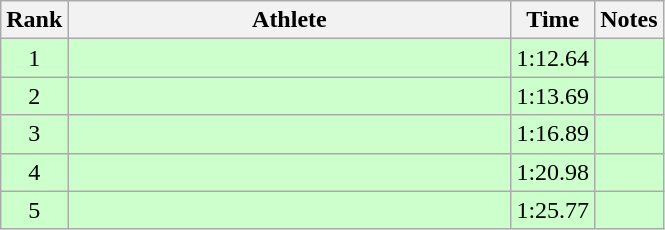<table class="wikitable" style="text-align:center">
<tr>
<th>Rank</th>
<th Style="width:18em">Athlete</th>
<th>Time</th>
<th>Notes</th>
</tr>
<tr style="background:#cfc">
<td>1</td>
<td style="text-align:left"></td>
<td>1:12.64</td>
<td></td>
</tr>
<tr style="background:#cfc">
<td>2</td>
<td style="text-align:left"></td>
<td>1:13.69</td>
<td></td>
</tr>
<tr style="background:#cfc">
<td>3</td>
<td style="text-align:left"></td>
<td>1:16.89</td>
<td></td>
</tr>
<tr style="background:#cfc">
<td>4</td>
<td style="text-align:left"></td>
<td>1:20.98</td>
<td></td>
</tr>
<tr style="background:#cfc">
<td>5</td>
<td style="text-align:left"></td>
<td>1:25.77</td>
<td></td>
</tr>
</table>
